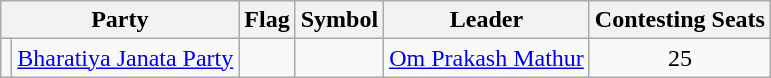<table class="wikitable" style="text-align:center">
<tr>
<th colspan="2">Party</th>
<th>Flag</th>
<th>Symbol</th>
<th>Leader</th>
<th>Contesting Seats</th>
</tr>
<tr>
<td></td>
<td><a href='#'>Bharatiya Janata Party</a></td>
<td></td>
<td></td>
<td><a href='#'>Om Prakash Mathur</a></td>
<td>25</td>
</tr>
</table>
